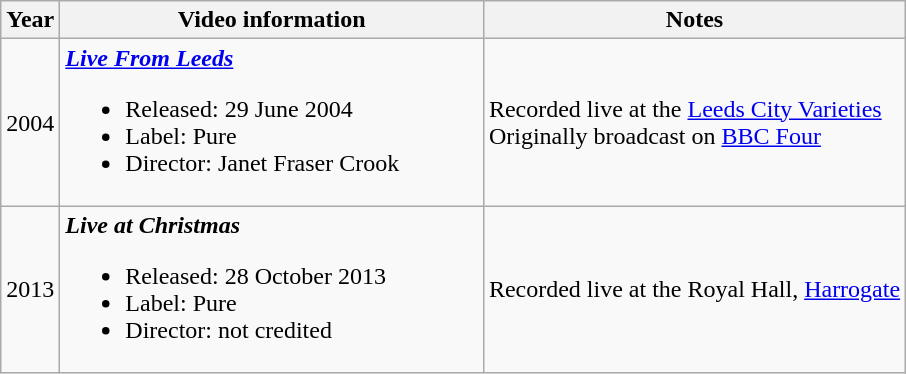<table class="wikitable">
<tr>
<th>Year</th>
<th width=275>Video information</th>
<th>Notes</th>
</tr>
<tr>
<td align=center>2004</td>
<td><strong><em><a href='#'>Live From Leeds</a></em></strong><br><ul><li>Released: 29 June 2004</li><li>Label: Pure</li><li>Director: Janet Fraser Crook</li></ul></td>
<td>Recorded live at the <a href='#'>Leeds City Varieties</a><br>Originally broadcast on <a href='#'>BBC Four</a></td>
</tr>
<tr>
<td align=center>2013</td>
<td><strong><em>Live at Christmas</em></strong><br><ul><li>Released: 28 October 2013</li><li>Label: Pure</li><li>Director: not credited</li></ul></td>
<td>Recorded live at the Royal Hall, <a href='#'>Harrogate</a></td>
</tr>
</table>
